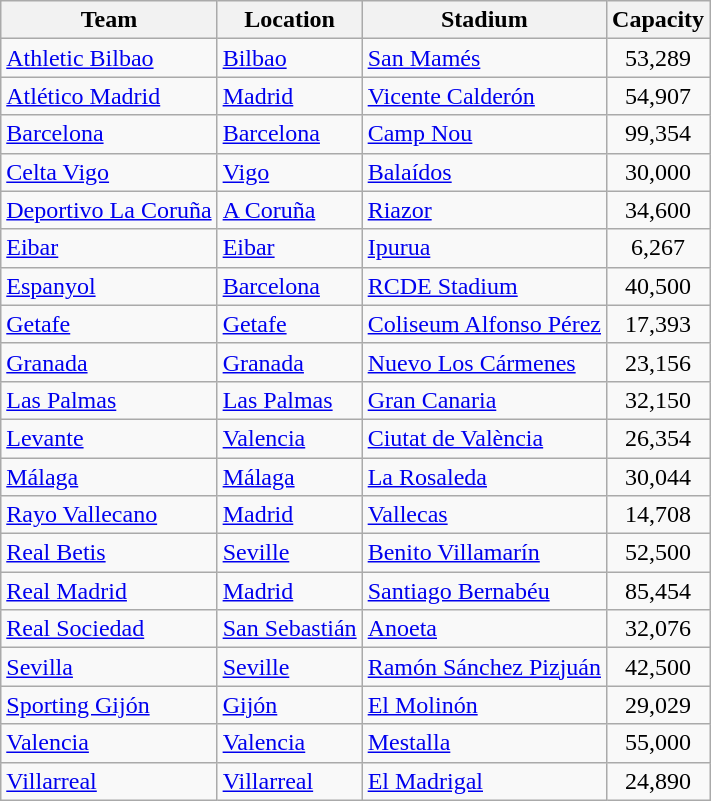<table class="wikitable sortable" style="text-align: left;">
<tr>
<th>Team</th>
<th>Location</th>
<th>Stadium</th>
<th>Capacity</th>
</tr>
<tr>
<td><a href='#'>Athletic Bilbao</a></td>
<td><a href='#'>Bilbao</a></td>
<td><a href='#'>San Mamés</a></td>
<td align="center">53,289</td>
</tr>
<tr>
<td><a href='#'>Atlético Madrid</a></td>
<td><a href='#'>Madrid</a></td>
<td><a href='#'>Vicente Calderón</a></td>
<td align="center">54,907</td>
</tr>
<tr>
<td><a href='#'>Barcelona</a></td>
<td><a href='#'>Barcelona</a></td>
<td><a href='#'>Camp Nou</a></td>
<td align="center">99,354</td>
</tr>
<tr>
<td><a href='#'>Celta Vigo</a></td>
<td><a href='#'>Vigo</a></td>
<td><a href='#'>Balaídos</a></td>
<td align="center">30,000</td>
</tr>
<tr>
<td><a href='#'>Deportivo La Coruña</a></td>
<td><a href='#'>A Coruña</a></td>
<td><a href='#'>Riazor</a></td>
<td align="center">34,600</td>
</tr>
<tr>
<td><a href='#'>Eibar</a></td>
<td><a href='#'>Eibar</a></td>
<td><a href='#'>Ipurua</a></td>
<td align="center">6,267</td>
</tr>
<tr>
<td><a href='#'>Espanyol</a></td>
<td><a href='#'>Barcelona</a></td>
<td><a href='#'>RCDE Stadium</a></td>
<td align="center">40,500</td>
</tr>
<tr>
<td><a href='#'>Getafe</a></td>
<td><a href='#'>Getafe</a></td>
<td><a href='#'>Coliseum Alfonso Pérez</a></td>
<td align="center">17,393</td>
</tr>
<tr>
<td><a href='#'>Granada</a></td>
<td><a href='#'>Granada</a></td>
<td><a href='#'>Nuevo Los Cármenes</a></td>
<td align="center">23,156</td>
</tr>
<tr>
<td><a href='#'>Las Palmas</a></td>
<td><a href='#'>Las Palmas</a></td>
<td><a href='#'>Gran Canaria</a></td>
<td align="center">32,150</td>
</tr>
<tr>
<td><a href='#'>Levante</a></td>
<td><a href='#'>Valencia</a></td>
<td><a href='#'>Ciutat de València</a></td>
<td align="center">26,354</td>
</tr>
<tr>
<td><a href='#'>Málaga</a></td>
<td><a href='#'>Málaga</a></td>
<td><a href='#'>La Rosaleda</a></td>
<td align="center">30,044</td>
</tr>
<tr>
<td><a href='#'>Rayo Vallecano</a></td>
<td><a href='#'>Madrid</a></td>
<td><a href='#'>Vallecas</a></td>
<td align="center">14,708</td>
</tr>
<tr>
<td><a href='#'>Real Betis</a></td>
<td><a href='#'>Seville</a></td>
<td><a href='#'>Benito Villamarín</a></td>
<td align="center">52,500</td>
</tr>
<tr>
<td><a href='#'>Real Madrid</a></td>
<td><a href='#'>Madrid</a></td>
<td><a href='#'>Santiago Bernabéu</a></td>
<td align="center">85,454</td>
</tr>
<tr>
<td><a href='#'>Real Sociedad</a></td>
<td><a href='#'>San Sebastián</a></td>
<td><a href='#'>Anoeta</a></td>
<td align="center">32,076</td>
</tr>
<tr>
<td><a href='#'>Sevilla</a></td>
<td><a href='#'>Seville</a></td>
<td><a href='#'>Ramón Sánchez Pizjuán</a></td>
<td align="center">42,500</td>
</tr>
<tr>
<td><a href='#'>Sporting Gijón</a></td>
<td><a href='#'>Gijón</a></td>
<td><a href='#'>El Molinón</a></td>
<td align="center">29,029</td>
</tr>
<tr>
<td><a href='#'>Valencia</a></td>
<td><a href='#'>Valencia</a></td>
<td><a href='#'>Mestalla</a></td>
<td align="center">55,000</td>
</tr>
<tr>
<td><a href='#'>Villarreal</a></td>
<td><a href='#'>Villarreal</a></td>
<td><a href='#'>El Madrigal</a></td>
<td align="center">24,890</td>
</tr>
</table>
